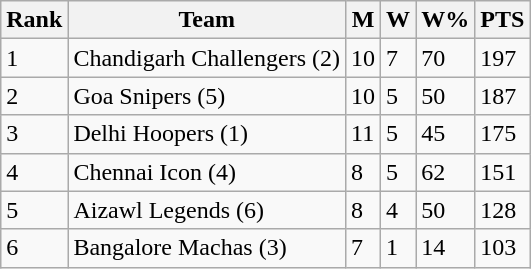<table class="wikitable">
<tr>
<th>Rank</th>
<th>Team</th>
<th>M</th>
<th>W</th>
<th>W%</th>
<th>PTS</th>
</tr>
<tr>
<td>1</td>
<td>Chandigarh Challengers (2)</td>
<td>10</td>
<td>7</td>
<td>70</td>
<td>197</td>
</tr>
<tr>
<td>2</td>
<td>Goa Snipers (5)</td>
<td>10</td>
<td>5</td>
<td>50</td>
<td>187</td>
</tr>
<tr>
<td>3</td>
<td>Delhi Hoopers (1)</td>
<td>11</td>
<td>5</td>
<td>45</td>
<td>175</td>
</tr>
<tr>
<td>4</td>
<td>Chennai Icon (4)</td>
<td>8</td>
<td>5</td>
<td>62</td>
<td>151</td>
</tr>
<tr>
<td>5</td>
<td>Aizawl Legends (6)</td>
<td>8</td>
<td>4</td>
<td>50</td>
<td>128</td>
</tr>
<tr>
<td>6</td>
<td>Bangalore Machas (3)</td>
<td>7</td>
<td>1</td>
<td>14</td>
<td>103</td>
</tr>
</table>
